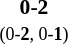<table style="width:100%;" cellspacing="1">
<tr>
<th width=25%></th>
<th width=10%></th>
<th width=25%></th>
</tr>
<tr style=font-size:90%>
<td align=right></td>
<td align=center><strong> 0-2 </strong><br><small>(0-<strong>2</strong>, 0-<strong>1</strong>)</small></td>
<td><strong></strong></td>
</tr>
</table>
